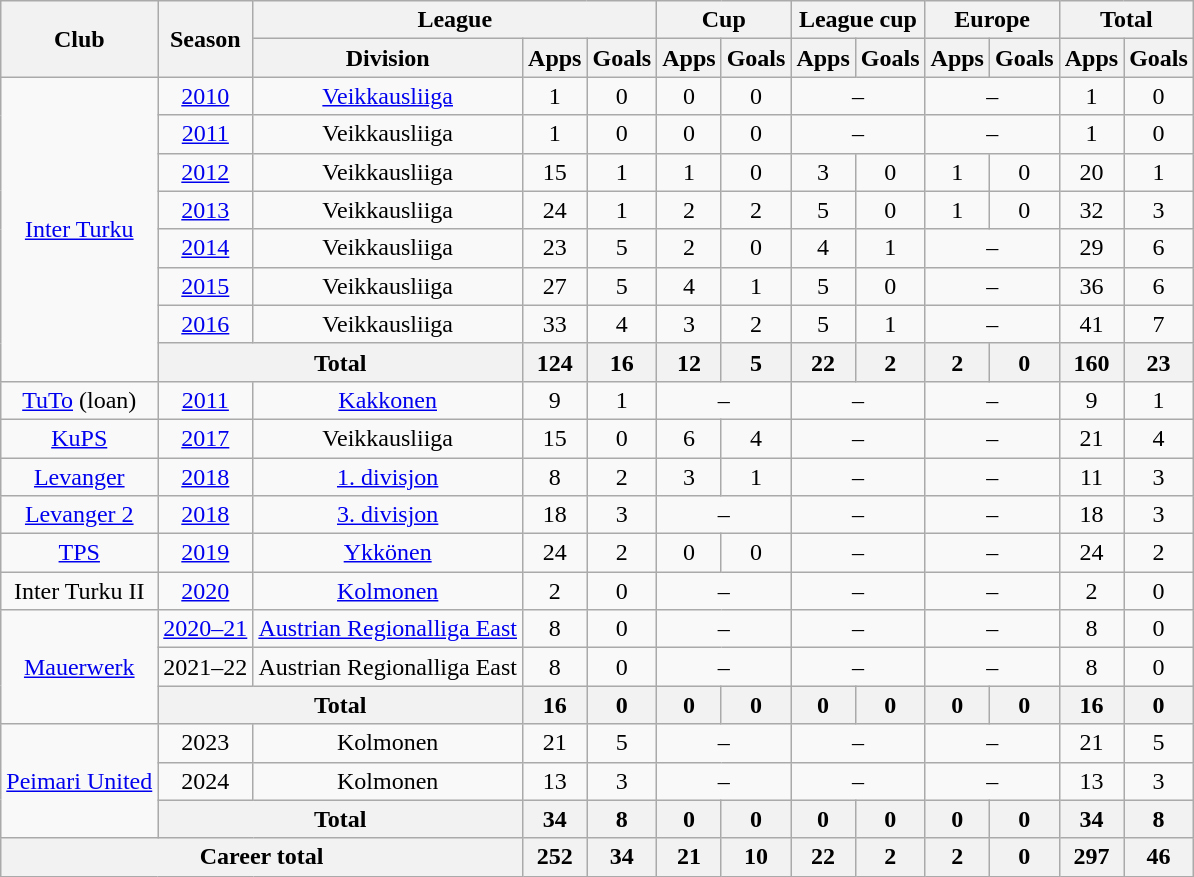<table class="wikitable" style="text-align:center">
<tr>
<th rowspan="2">Club</th>
<th rowspan="2">Season</th>
<th colspan="3">League</th>
<th colspan="2">Cup</th>
<th colspan="2">League cup</th>
<th colspan="2">Europe</th>
<th colspan="2">Total</th>
</tr>
<tr>
<th>Division</th>
<th>Apps</th>
<th>Goals</th>
<th>Apps</th>
<th>Goals</th>
<th>Apps</th>
<th>Goals</th>
<th>Apps</th>
<th>Goals</th>
<th>Apps</th>
<th>Goals</th>
</tr>
<tr>
<td rowspan="8"><a href='#'>Inter Turku</a></td>
<td><a href='#'>2010</a></td>
<td><a href='#'>Veikkausliiga</a></td>
<td>1</td>
<td>0</td>
<td>0</td>
<td>0</td>
<td colspan=2>–</td>
<td colspan=2>–</td>
<td>1</td>
<td>0</td>
</tr>
<tr>
<td><a href='#'>2011</a></td>
<td>Veikkausliiga</td>
<td>1</td>
<td>0</td>
<td>0</td>
<td>0</td>
<td colspan=2>–</td>
<td colspan=2>–</td>
<td>1</td>
<td>0</td>
</tr>
<tr>
<td><a href='#'>2012</a></td>
<td>Veikkausliiga</td>
<td>15</td>
<td>1</td>
<td>1</td>
<td>0</td>
<td>3</td>
<td>0</td>
<td>1</td>
<td>0</td>
<td>20</td>
<td>1</td>
</tr>
<tr>
<td><a href='#'>2013</a></td>
<td>Veikkausliiga</td>
<td>24</td>
<td>1</td>
<td>2</td>
<td>2</td>
<td>5</td>
<td>0</td>
<td>1</td>
<td>0</td>
<td>32</td>
<td>3</td>
</tr>
<tr>
<td><a href='#'>2014</a></td>
<td>Veikkausliiga</td>
<td>23</td>
<td>5</td>
<td>2</td>
<td>0</td>
<td>4</td>
<td>1</td>
<td colspan=2>–</td>
<td>29</td>
<td>6</td>
</tr>
<tr>
<td><a href='#'>2015</a></td>
<td>Veikkausliiga</td>
<td>27</td>
<td>5</td>
<td>4</td>
<td>1</td>
<td>5</td>
<td>0</td>
<td colspan=2>–</td>
<td>36</td>
<td>6</td>
</tr>
<tr>
<td><a href='#'>2016</a></td>
<td>Veikkausliiga</td>
<td>33</td>
<td>4</td>
<td>3</td>
<td>2</td>
<td>5</td>
<td>1</td>
<td colspan=2>–</td>
<td>41</td>
<td>7</td>
</tr>
<tr>
<th colspan=2>Total</th>
<th>124</th>
<th>16</th>
<th>12</th>
<th>5</th>
<th>22</th>
<th>2</th>
<th>2</th>
<th>0</th>
<th>160</th>
<th>23</th>
</tr>
<tr>
<td><a href='#'>TuTo</a> (loan)</td>
<td><a href='#'>2011</a></td>
<td><a href='#'>Kakkonen</a></td>
<td>9</td>
<td>1</td>
<td colspan=2>–</td>
<td colspan=2>–</td>
<td colspan=2>–</td>
<td>9</td>
<td>1</td>
</tr>
<tr>
<td><a href='#'>KuPS</a></td>
<td><a href='#'>2017</a></td>
<td>Veikkausliiga</td>
<td>15</td>
<td>0</td>
<td>6</td>
<td>4</td>
<td colspan=2>–</td>
<td colspan=2>–</td>
<td>21</td>
<td>4</td>
</tr>
<tr>
<td><a href='#'>Levanger</a></td>
<td><a href='#'>2018</a></td>
<td><a href='#'>1. divisjon</a></td>
<td>8</td>
<td>2</td>
<td>3</td>
<td>1</td>
<td colspan=2>–</td>
<td colspan=2>–</td>
<td>11</td>
<td>3</td>
</tr>
<tr>
<td><a href='#'>Levanger 2</a></td>
<td><a href='#'>2018</a></td>
<td><a href='#'>3. divisjon</a></td>
<td>18</td>
<td>3</td>
<td colspan=2>–</td>
<td colspan=2>–</td>
<td colspan=2>–</td>
<td>18</td>
<td>3</td>
</tr>
<tr>
<td><a href='#'>TPS</a></td>
<td><a href='#'>2019</a></td>
<td><a href='#'>Ykkönen</a></td>
<td>24</td>
<td>2</td>
<td>0</td>
<td>0</td>
<td colspan=2>–</td>
<td colspan=2>–</td>
<td>24</td>
<td>2</td>
</tr>
<tr>
<td>Inter Turku II</td>
<td><a href='#'>2020</a></td>
<td><a href='#'>Kolmonen</a></td>
<td>2</td>
<td>0</td>
<td colspan=2>–</td>
<td colspan=2>–</td>
<td colspan=2>–</td>
<td>2</td>
<td>0</td>
</tr>
<tr>
<td rowspan=3><a href='#'>Mauerwerk</a></td>
<td><a href='#'>2020–21</a></td>
<td><a href='#'>Austrian Regionalliga East</a></td>
<td>8</td>
<td>0</td>
<td colspan=2>–</td>
<td colspan=2>–</td>
<td colspan=2>–</td>
<td>8</td>
<td>0</td>
</tr>
<tr>
<td>2021–22</td>
<td>Austrian Regionalliga East</td>
<td>8</td>
<td>0</td>
<td colspan=2>–</td>
<td colspan=2>–</td>
<td colspan=2>–</td>
<td>8</td>
<td>0</td>
</tr>
<tr>
<th colspan=2>Total</th>
<th>16</th>
<th>0</th>
<th>0</th>
<th>0</th>
<th>0</th>
<th>0</th>
<th>0</th>
<th>0</th>
<th>16</th>
<th>0</th>
</tr>
<tr>
<td rowspan=3><a href='#'>Peimari United</a></td>
<td>2023</td>
<td>Kolmonen</td>
<td>21</td>
<td>5</td>
<td colspan=2>–</td>
<td colspan=2>–</td>
<td colspan=2>–</td>
<td>21</td>
<td>5</td>
</tr>
<tr>
<td>2024</td>
<td>Kolmonen</td>
<td>13</td>
<td>3</td>
<td colspan=2>–</td>
<td colspan=2>–</td>
<td colspan=2>–</td>
<td>13</td>
<td>3</td>
</tr>
<tr>
<th colspan=2>Total</th>
<th>34</th>
<th>8</th>
<th>0</th>
<th>0</th>
<th>0</th>
<th>0</th>
<th>0</th>
<th>0</th>
<th>34</th>
<th>8</th>
</tr>
<tr>
<th colspan="3">Career total</th>
<th>252</th>
<th>34</th>
<th>21</th>
<th>10</th>
<th>22</th>
<th>2</th>
<th>2</th>
<th>0</th>
<th>297</th>
<th>46</th>
</tr>
</table>
